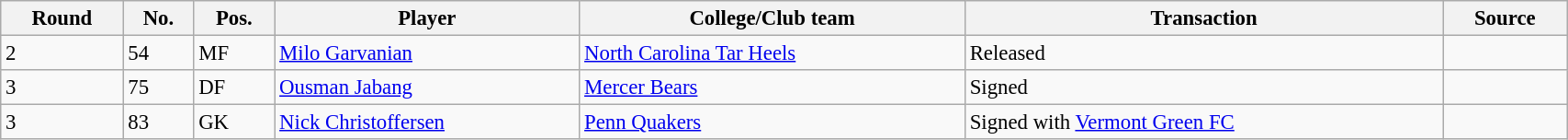<table class="wikitable sortable" style="width:90%; text-align:center; font-size:95%; text-align:left;">
<tr>
<th>Round</th>
<th>No.</th>
<th>Pos.</th>
<th>Player</th>
<th>College/Club team</th>
<th>Transaction</th>
<th>Source</th>
</tr>
<tr>
<td>2</td>
<td>54</td>
<td>MF</td>
<td> <a href='#'>Milo Garvanian</a></td>
<td> <a href='#'>North Carolina Tar Heels</a></td>
<td>Released</td>
<td></td>
</tr>
<tr>
<td>3</td>
<td>75</td>
<td>DF</td>
<td> <a href='#'>Ousman Jabang</a></td>
<td> <a href='#'>Mercer Bears</a></td>
<td>Signed</td>
<td></td>
</tr>
<tr>
<td>3</td>
<td>83</td>
<td>GK</td>
<td> <a href='#'>Nick Christoffersen</a></td>
<td> <a href='#'>Penn Quakers</a></td>
<td>Signed with <a href='#'>Vermont Green FC</a></td>
<td></td>
</tr>
</table>
